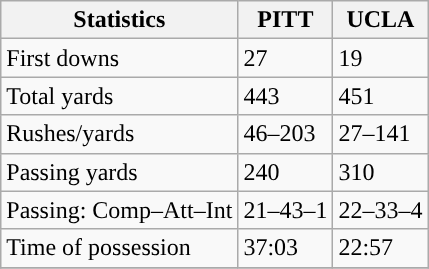<table class="wikitable" style="float: left;">
<tr>
<th>Statistics</th>
<th>PITT</th>
<th>UCLA</th>
</tr>
<tr>
<td>First downs</td>
<td>27</td>
<td>19</td>
</tr>
<tr>
<td>Total yards</td>
<td>443</td>
<td>451</td>
</tr>
<tr>
<td>Rushes/yards</td>
<td>46–203</td>
<td>27–141</td>
</tr>
<tr>
<td>Passing yards</td>
<td>240</td>
<td>310</td>
</tr>
<tr>
<td>Passing: Comp–Att–Int</td>
<td>21–43–1</td>
<td>22–33–4</td>
</tr>
<tr>
<td>Time of possession</td>
<td>37:03</td>
<td>22:57</td>
</tr>
<tr>
</tr>
</table>
